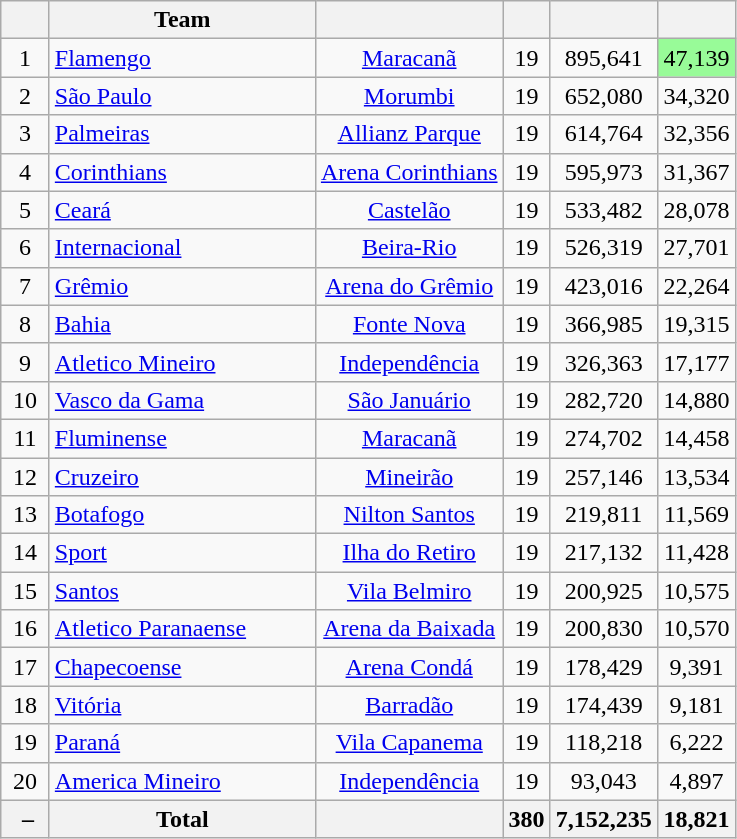<table class="wikitable sortable">
<tr>
<th width=25></th>
<th width=170>Team</th>
<th></th>
<th></th>
<th width=45></th>
<th width=45></th>
</tr>
<tr>
<td align=center>1</td>
<td><a href='#'>Flamengo</a></td>
<td align="center"><a href='#'>Maracanã</a></td>
<td align="center">19</td>
<td align="center">895,641</td>
<td align="center" bgcolor="#98fb98">47,139</td>
</tr>
<tr>
<td align=center>2</td>
<td><a href='#'>São Paulo</a></td>
<td align="center"><a href='#'>Morumbi</a></td>
<td align="center">19</td>
<td align="center">652,080</td>
<td align="center">34,320</td>
</tr>
<tr>
<td align=center>3</td>
<td><a href='#'>Palmeiras</a></td>
<td align="center"><a href='#'>Allianz Parque</a></td>
<td align="center">19</td>
<td align="center">614,764</td>
<td align="center">32,356</td>
</tr>
<tr>
<td align=center>4</td>
<td><a href='#'>Corinthians</a></td>
<td align="center"><a href='#'>Arena Corinthians</a></td>
<td align="center">19</td>
<td align="center">595,973</td>
<td align="center">31,367</td>
</tr>
<tr>
<td align="center">5</td>
<td><a href='#'>Ceará</a></td>
<td align="center"><a href='#'>Castelão</a></td>
<td align="center">19</td>
<td align="center">533,482</td>
<td align="center">28,078</td>
</tr>
<tr>
<td align="center">6</td>
<td><a href='#'>Internacional</a></td>
<td align="center"><a href='#'>Beira-Rio</a></td>
<td align="center">19</td>
<td align="center">526,319</td>
<td align="center">27,701</td>
</tr>
<tr>
<td align=center>7</td>
<td><a href='#'>Grêmio</a></td>
<td align="center"><a href='#'>Arena do Grêmio</a></td>
<td align="center">19</td>
<td align="center">423,016</td>
<td align="center">22,264</td>
</tr>
<tr>
<td align="center">8</td>
<td><a href='#'>Bahia</a></td>
<td align="center"><a href='#'>Fonte Nova</a></td>
<td align="center">19</td>
<td align="center">366,985</td>
<td align="center">19,315</td>
</tr>
<tr>
<td align="center">9</td>
<td><a href='#'>Atletico Mineiro</a></td>
<td align="center"><a href='#'>Independência</a></td>
<td align="center">19</td>
<td align="center">326,363</td>
<td align="center">17,177</td>
</tr>
<tr>
<td align="center">10</td>
<td><a href='#'>Vasco da Gama</a></td>
<td align="center"><a href='#'>São Januário</a></td>
<td align="center">19</td>
<td align="center">282,720</td>
<td align="center">14,880</td>
</tr>
<tr>
<td align=center>11</td>
<td><a href='#'>Fluminense</a></td>
<td align="center"><a href='#'>Maracanã</a></td>
<td align="center">19</td>
<td align="center">274,702</td>
<td align="center">14,458</td>
</tr>
<tr>
<td align="center">12</td>
<td><a href='#'>Cruzeiro</a></td>
<td align="center"><a href='#'>Mineirão</a></td>
<td align="center">19</td>
<td align="center">257,146</td>
<td align="center">13,534</td>
</tr>
<tr>
<td align="center">13</td>
<td><a href='#'>Botafogo</a></td>
<td align="center"><a href='#'>Nilton Santos</a></td>
<td align="center">19</td>
<td align="center">219,811</td>
<td align="center">11,569</td>
</tr>
<tr>
<td align="center">14</td>
<td><a href='#'>Sport</a></td>
<td align="center"><a href='#'>Ilha do Retiro</a></td>
<td align="center">19</td>
<td align="center">217,132</td>
<td align="center">11,428</td>
</tr>
<tr>
<td align="center">15</td>
<td><a href='#'>Santos</a></td>
<td align="center"><a href='#'>Vila Belmiro</a></td>
<td align="center">19</td>
<td align="center">200,925</td>
<td align="center">10,575</td>
</tr>
<tr>
<td align="center">16</td>
<td><a href='#'>Atletico Paranaense</a></td>
<td align="center"><a href='#'>Arena da Baixada</a></td>
<td align="center">19</td>
<td align="center">200,830</td>
<td align="center">10,570</td>
</tr>
<tr>
<td align=center>17</td>
<td><a href='#'>Chapecoense</a></td>
<td align="center"><a href='#'>Arena Condá</a></td>
<td align="center">19</td>
<td align="center">178,429</td>
<td align="center">9,391</td>
</tr>
<tr>
<td align=center>18</td>
<td><a href='#'>Vitória</a></td>
<td align="center"><a href='#'>Barradão</a></td>
<td align="center">19</td>
<td align="center">174,439</td>
<td align="center">9,181</td>
</tr>
<tr>
<td align="center">19</td>
<td><a href='#'>Paraná</a></td>
<td align="center"><a href='#'>Vila Capanema</a></td>
<td align="center">19</td>
<td align="center">118,218</td>
<td align="center">6,222</td>
</tr>
<tr>
<td align="center">20</td>
<td><a href='#'>America Mineiro</a></td>
<td align="center"><a href='#'>Independência</a></td>
<td align="center">19</td>
<td align="center">93,043</td>
<td align="center">4,897</td>
</tr>
<tr>
<th align=center> –</th>
<th>Total</th>
<th></th>
<th align=center>380</th>
<th align="center">7,152,235</th>
<th align="center">18,821</th>
</tr>
</table>
